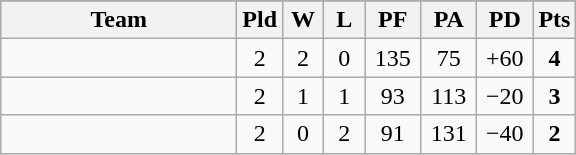<table class=wikitable>
<tr align=center>
</tr>
<tr>
<th width=150>Team</th>
<th width=20>Pld</th>
<th width=20>W</th>
<th width=20>L</th>
<th width=30>PF</th>
<th width=30>PA</th>
<th width=30>PD</th>
<th width=20>Pts</th>
</tr>
<tr align=center>
<td align=left></td>
<td>2</td>
<td>2</td>
<td>0</td>
<td>135</td>
<td>75</td>
<td>+60</td>
<td><strong>4</strong></td>
</tr>
<tr align=center>
<td align=left></td>
<td>2</td>
<td>1</td>
<td>1</td>
<td>93</td>
<td>113</td>
<td>−20</td>
<td><strong>3</strong></td>
</tr>
<tr align=center>
<td align=left></td>
<td>2</td>
<td>0</td>
<td>2</td>
<td>91</td>
<td>131</td>
<td>−40</td>
<td><strong>2</strong></td>
</tr>
</table>
